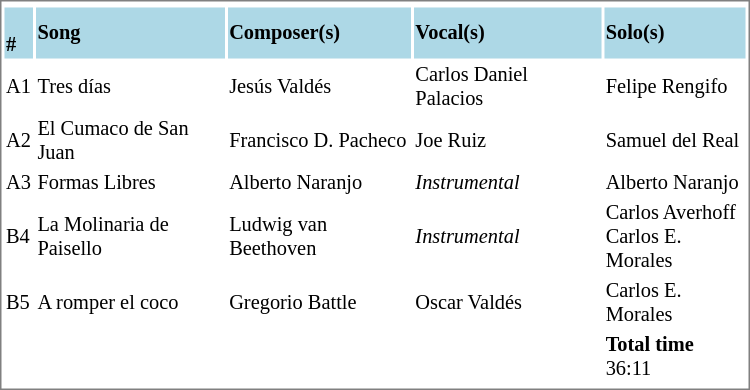<table cellpadding="1" width="500px" style="font-size: 85%; border: 1px solid gray;">
<tr align="center" style="font-size: larger;">
</tr>
<tr style="background:lightblue;">
<td>  <strong>#</strong> </td>
<td><strong>Song</strong></td>
<td><strong>Composer(s)</strong></td>
<td><strong>Vocal(s)</strong></td>
<td><strong>Solo(s)</strong></td>
</tr>
<tr>
<td>A1</td>
<td>Tres días</td>
<td>Jesús Valdés</td>
<td>Carlos Daniel Palacios   </td>
<td>Felipe Rengifo</td>
</tr>
<tr>
<td>A2</td>
<td>El Cumaco de San Juan</td>
<td>Francisco D. Pacheco</td>
<td>Joe Ruiz</td>
<td>Samuel del Real</td>
</tr>
<tr>
<td>A3</td>
<td>Formas Libres</td>
<td>Alberto Naranjo</td>
<td><em>Instrumental </em></td>
<td>Alberto Naranjo</td>
</tr>
<tr>
<td>B4</td>
<td>La Molinaria de Paisello</td>
<td>Ludwig van Beethoven</td>
<td><em>Instrumental</em></td>
<td>Carlos Averhoff<br>Carlos E. Morales</td>
</tr>
<tr>
<td>B5</td>
<td>A romper el coco</td>
<td>Gregorio Battle</td>
<td>Oscar Valdés</td>
<td>Carlos E. Morales</td>
</tr>
<tr>
<td></td>
<td></td>
<td></td>
<td></td>
<td><strong>Total time</strong> 36:11</td>
</tr>
<tr>
</tr>
</table>
